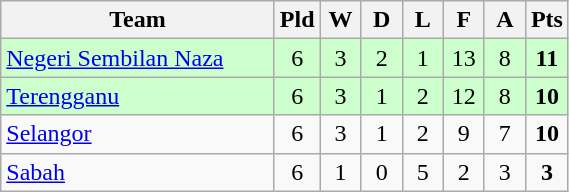<table class="wikitable" style="text-align: center;">
<tr>
<th width="175">Team</th>
<th width="20">Pld</th>
<th width="20">W</th>
<th width="20">D</th>
<th width="20">L</th>
<th width="20">F</th>
<th width="20">A</th>
<th width="20">Pts</th>
</tr>
<tr bgcolor="#ccffcc">
<td align="left"><a href='#'>Negeri Sembilan Naza</a></td>
<td>6</td>
<td>3</td>
<td>2</td>
<td>1</td>
<td>13</td>
<td>8</td>
<td><strong>11</strong></td>
</tr>
<tr bgcolor="#ccffcc">
<td align="left"><a href='#'>Terengganu</a></td>
<td>6</td>
<td>3</td>
<td>1</td>
<td>2</td>
<td>12</td>
<td>8</td>
<td><strong>10</strong></td>
</tr>
<tr>
<td align="left"><a href='#'>Selangor</a></td>
<td>6</td>
<td>3</td>
<td>1</td>
<td>2</td>
<td>9</td>
<td>7</td>
<td><strong>10</strong></td>
</tr>
<tr>
<td align="left"><a href='#'>Sabah</a></td>
<td>6</td>
<td>1</td>
<td>0</td>
<td>5</td>
<td>2</td>
<td>3</td>
<td><strong>3</strong></td>
</tr>
</table>
